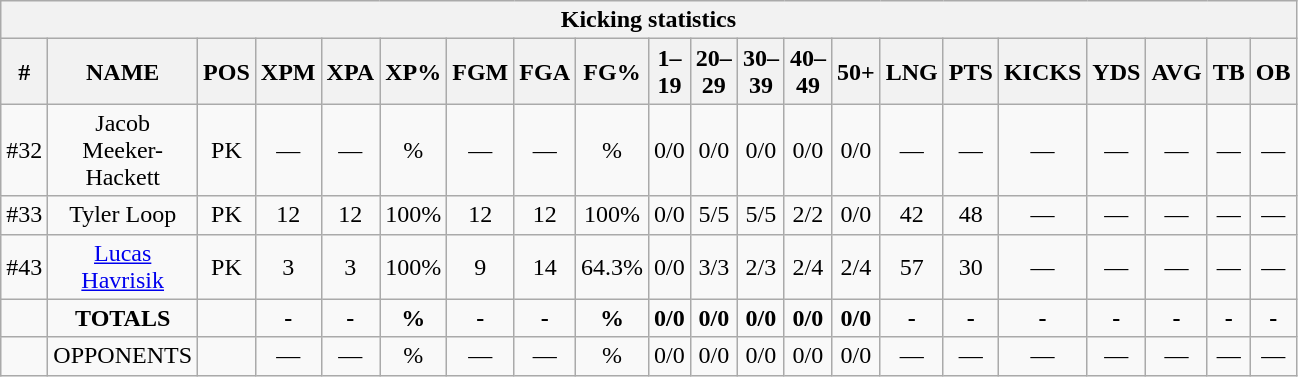<table style="width:60%; text-align:center;" class="wikitable collapsible collapsed">
<tr>
<th colspan="21">Kicking statistics</th>
</tr>
<tr>
<th>#</th>
<th>NAME</th>
<th>POS</th>
<th>XPM</th>
<th>XPA</th>
<th>XP%</th>
<th>FGM</th>
<th>FGA</th>
<th>FG%</th>
<th>1–19</th>
<th>20–29</th>
<th>30–39</th>
<th>40–49</th>
<th>50+</th>
<th>LNG</th>
<th>PTS</th>
<th>KICKS</th>
<th>YDS</th>
<th>AVG</th>
<th>TB</th>
<th>OB</th>
</tr>
<tr>
<td>#32</td>
<td>Jacob Meeker-Hackett</td>
<td>PK</td>
<td>—</td>
<td>—</td>
<td>%</td>
<td>—</td>
<td>—</td>
<td>%</td>
<td>0/0</td>
<td>0/0</td>
<td>0/0</td>
<td>0/0</td>
<td>0/0</td>
<td>—</td>
<td>—</td>
<td>—</td>
<td>—</td>
<td>—</td>
<td>—</td>
<td>—</td>
</tr>
<tr>
<td>#33</td>
<td>Tyler Loop</td>
<td>PK</td>
<td>12</td>
<td>12</td>
<td>100%</td>
<td>12</td>
<td>12</td>
<td>100%</td>
<td>0/0</td>
<td>5/5</td>
<td>5/5</td>
<td>2/2</td>
<td>0/0</td>
<td>42</td>
<td>48</td>
<td>—</td>
<td>—</td>
<td>—</td>
<td>—</td>
<td>—</td>
</tr>
<tr>
<td>#43</td>
<td><a href='#'>Lucas Havrisik</a></td>
<td>PK</td>
<td>3</td>
<td>3</td>
<td>100%</td>
<td>9</td>
<td>14</td>
<td>64.3%</td>
<td>0/0</td>
<td>3/3</td>
<td>2/3</td>
<td>2/4</td>
<td>2/4</td>
<td>57</td>
<td>30</td>
<td>—</td>
<td>—</td>
<td>—</td>
<td>—</td>
<td>—</td>
</tr>
<tr>
<td></td>
<td><strong>TOTALS</strong></td>
<td></td>
<td><strong>-</strong></td>
<td><strong>-</strong></td>
<td><strong>%</strong></td>
<td><strong>-</strong></td>
<td><strong>-</strong></td>
<td><strong>%</strong></td>
<td><strong>0/0</strong></td>
<td><strong>0/0</strong></td>
<td><strong>0/0</strong></td>
<td><strong>0/0</strong></td>
<td><strong>0/0</strong></td>
<td><strong>-</strong></td>
<td><strong>-</strong></td>
<td><strong>-</strong></td>
<td><strong>-</strong></td>
<td><strong>-</strong></td>
<td><strong>-</strong></td>
<td><strong>-</strong></td>
</tr>
<tr>
<td></td>
<td>OPPONENTS</td>
<td></td>
<td>—</td>
<td>—</td>
<td>%</td>
<td>—</td>
<td>—</td>
<td>%</td>
<td>0/0</td>
<td>0/0</td>
<td>0/0</td>
<td>0/0</td>
<td>0/0</td>
<td>—</td>
<td>—</td>
<td>—</td>
<td>—</td>
<td>—</td>
<td>—</td>
<td>—</td>
</tr>
</table>
